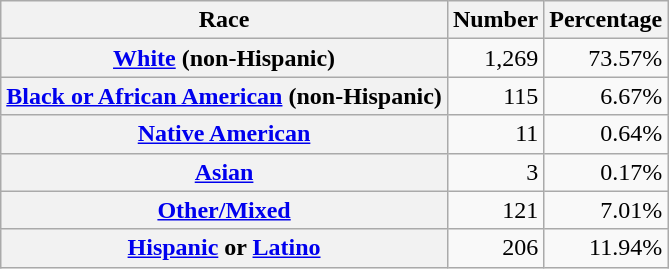<table class="wikitable" style="text-align:right">
<tr>
<th scope="col">Race</th>
<th scope="col">Number</th>
<th scope="col">Percentage</th>
</tr>
<tr>
<th scope="row"><a href='#'>White</a> (non-Hispanic)</th>
<td>1,269</td>
<td>73.57%</td>
</tr>
<tr>
<th scope="row"><a href='#'>Black or African American</a> (non-Hispanic)</th>
<td>115</td>
<td>6.67%</td>
</tr>
<tr>
<th scope="row"><a href='#'>Native American</a></th>
<td>11</td>
<td>0.64%</td>
</tr>
<tr>
<th scope="row"><a href='#'>Asian</a></th>
<td>3</td>
<td>0.17%</td>
</tr>
<tr>
<th scope="row"><a href='#'>Other/Mixed</a></th>
<td>121</td>
<td>7.01%</td>
</tr>
<tr>
<th scope="row"><a href='#'>Hispanic</a> or <a href='#'>Latino</a></th>
<td>206</td>
<td>11.94%</td>
</tr>
</table>
